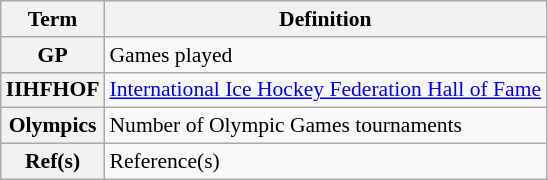<table class="wikitable" style="font-size:90%;">
<tr>
<th scope="col">Term</th>
<th scope="col">Definition</th>
</tr>
<tr>
<th scope="row">GP</th>
<td>Games played</td>
</tr>
<tr>
<th scope="row">IIHFHOF</th>
<td><a href='#'>International Ice Hockey Federation Hall of Fame</a></td>
</tr>
<tr>
<th scope="row">Olympics</th>
<td>Number of Olympic Games tournaments</td>
</tr>
<tr>
<th scope="row">Ref(s)</th>
<td>Reference(s)</td>
</tr>
</table>
